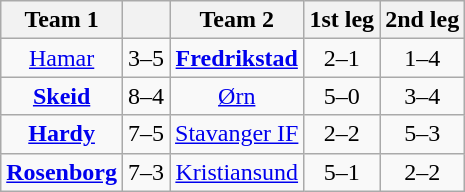<table class="wikitable" style="text-align: center;">
<tr>
<th>Team 1</th>
<th></th>
<th>Team 2</th>
<th>1st leg</th>
<th>2nd leg</th>
</tr>
<tr>
<td><a href='#'>Hamar</a></td>
<td>3–5</td>
<td><strong><a href='#'>Fredrikstad</a></strong></td>
<td>2–1</td>
<td>1–4</td>
</tr>
<tr>
<td><strong><a href='#'>Skeid</a></strong></td>
<td>8–4</td>
<td><a href='#'>Ørn</a></td>
<td>5–0</td>
<td>3–4</td>
</tr>
<tr>
<td><strong><a href='#'>Hardy</a></strong></td>
<td>7–5</td>
<td><a href='#'>Stavanger IF</a></td>
<td>2–2</td>
<td>5–3</td>
</tr>
<tr>
<td><strong><a href='#'>Rosenborg</a></strong></td>
<td>7–3</td>
<td><a href='#'>Kristiansund</a></td>
<td>5–1</td>
<td>2–2</td>
</tr>
</table>
